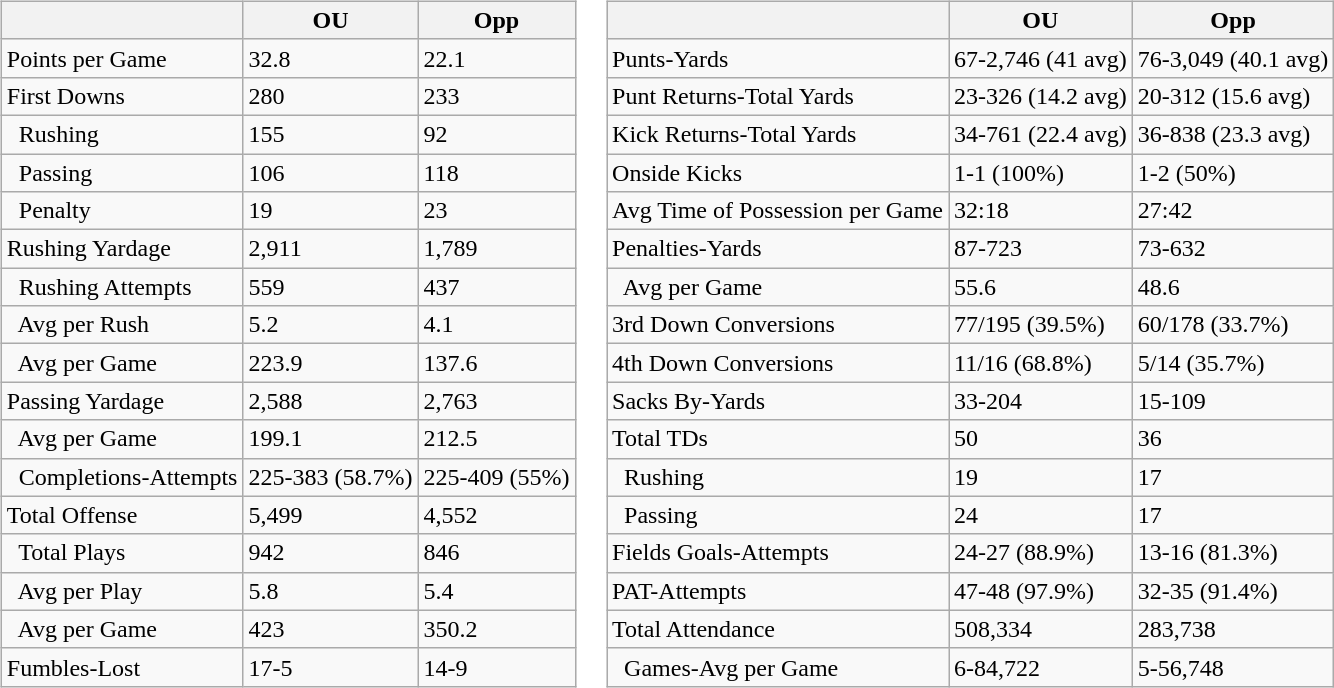<table>
<tr>
<td valign="top"><br><table class="wikitable" style="white-space:nowrap;">
<tr>
<th></th>
<th>OU</th>
<th>Opp</th>
</tr>
<tr>
<td>Points per Game</td>
<td>32.8</td>
<td>22.1</td>
</tr>
<tr>
<td>First Downs</td>
<td>280</td>
<td>233</td>
</tr>
<tr>
<td>  Rushing</td>
<td>155</td>
<td>92</td>
</tr>
<tr>
<td>  Passing</td>
<td>106</td>
<td>118</td>
</tr>
<tr>
<td>  Penalty</td>
<td>19</td>
<td>23</td>
</tr>
<tr>
<td>Rushing Yardage</td>
<td>2,911</td>
<td>1,789</td>
</tr>
<tr>
<td>  Rushing Attempts</td>
<td>559</td>
<td>437</td>
</tr>
<tr>
<td>  Avg per Rush</td>
<td>5.2</td>
<td>4.1</td>
</tr>
<tr>
<td>  Avg per Game</td>
<td>223.9</td>
<td>137.6</td>
</tr>
<tr>
<td>Passing Yardage</td>
<td>2,588</td>
<td>2,763</td>
</tr>
<tr>
<td>  Avg per Game</td>
<td>199.1</td>
<td>212.5</td>
</tr>
<tr>
<td>  Completions-Attempts</td>
<td>225-383 (58.7%)</td>
<td>225-409 (55%)</td>
</tr>
<tr>
<td>Total Offense</td>
<td>5,499</td>
<td>4,552</td>
</tr>
<tr>
<td>  Total Plays</td>
<td>942</td>
<td>846</td>
</tr>
<tr>
<td>  Avg per Play</td>
<td>5.8</td>
<td>5.4</td>
</tr>
<tr>
<td>  Avg per Game</td>
<td>423</td>
<td>350.2</td>
</tr>
<tr>
<td>Fumbles-Lost</td>
<td>17-5</td>
<td>14-9</td>
</tr>
</table>
</td>
<td valign="top"><br><table class="wikitable" style="white-space:nowrap;">
<tr>
<th></th>
<th>OU</th>
<th>Opp</th>
</tr>
<tr>
<td>Punts-Yards</td>
<td>67-2,746 (41 avg)</td>
<td>76-3,049 (40.1 avg)</td>
</tr>
<tr>
<td>Punt Returns-Total Yards</td>
<td>23-326 (14.2 avg)</td>
<td>20-312 (15.6 avg)</td>
</tr>
<tr>
<td>Kick Returns-Total Yards</td>
<td>34-761 (22.4 avg)</td>
<td>36-838 (23.3 avg)</td>
</tr>
<tr>
<td>Onside Kicks</td>
<td>1-1 (100%)</td>
<td>1-2 (50%)</td>
</tr>
<tr>
<td>Avg Time of Possession per Game</td>
<td>32:18</td>
<td>27:42</td>
</tr>
<tr>
<td>Penalties-Yards</td>
<td>87-723</td>
<td>73-632</td>
</tr>
<tr>
<td>  Avg per Game</td>
<td>55.6</td>
<td>48.6</td>
</tr>
<tr>
<td>3rd Down Conversions</td>
<td>77/195 (39.5%)</td>
<td>60/178 (33.7%)</td>
</tr>
<tr>
<td>4th Down Conversions</td>
<td>11/16 (68.8%)</td>
<td>5/14 (35.7%)</td>
</tr>
<tr>
<td>Sacks By-Yards</td>
<td>33-204</td>
<td>15-109</td>
</tr>
<tr>
<td>Total TDs</td>
<td>50</td>
<td>36</td>
</tr>
<tr>
<td>  Rushing</td>
<td>19</td>
<td>17</td>
</tr>
<tr>
<td>  Passing</td>
<td>24</td>
<td>17</td>
</tr>
<tr>
<td>Fields Goals-Attempts</td>
<td>24-27 (88.9%)</td>
<td>13-16 (81.3%)</td>
</tr>
<tr>
<td>PAT-Attempts</td>
<td>47-48 (97.9%)</td>
<td>32-35 (91.4%)</td>
</tr>
<tr>
<td>Total Attendance</td>
<td>508,334</td>
<td>283,738</td>
</tr>
<tr>
<td>  Games-Avg per Game</td>
<td>6-84,722</td>
<td>5-56,748</td>
</tr>
</table>
</td>
</tr>
</table>
